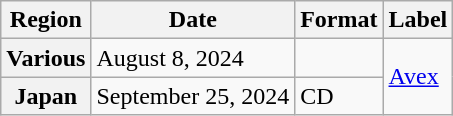<table class="wikitable plainrowheaders">
<tr>
<th scope="col">Region</th>
<th scope="col">Date</th>
<th scope="col">Format</th>
<th scope="col">Label</th>
</tr>
<tr>
<th scope="row">Various</th>
<td>August 8, 2024</td>
<td></td>
<td rowspan="2"><a href='#'>Avex</a></td>
</tr>
<tr>
<th scope="row">Japan</th>
<td>September 25, 2024</td>
<td>CD</td>
</tr>
</table>
